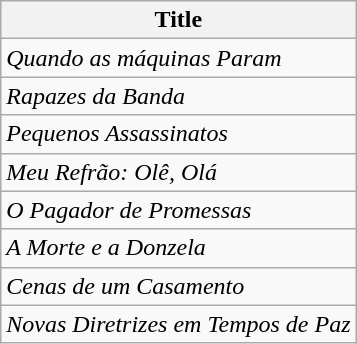<table class="wikitable">
<tr>
<th>Title</th>
</tr>
<tr>
<td><em>Quando as máquinas Param</em></td>
</tr>
<tr>
<td><em>Rapazes da Banda</em></td>
</tr>
<tr>
<td><em>Pequenos Assassinatos</em></td>
</tr>
<tr>
<td><em>Meu Refrão: Olê, Olá</em></td>
</tr>
<tr>
<td><em>O Pagador de Promessas</em></td>
</tr>
<tr>
<td><em>A Morte e a Donzela</em></td>
</tr>
<tr>
<td><em>Cenas de um Casamento</em></td>
</tr>
<tr>
<td><em>Novas Diretrizes em Tempos de Paz</em></td>
</tr>
</table>
